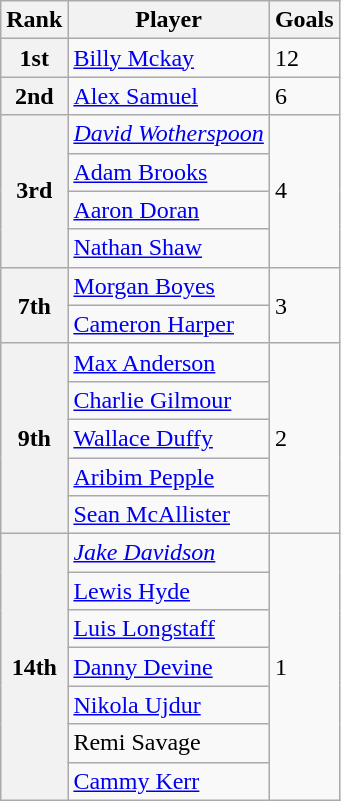<table class="wikitable">
<tr>
<th>Rank</th>
<th>Player</th>
<th>Goals</th>
</tr>
<tr>
<th>1st</th>
<td> <a href='#'>Billy Mckay</a></td>
<td>12</td>
</tr>
<tr>
<th>2nd</th>
<td> <a href='#'>Alex Samuel</a></td>
<td>6</td>
</tr>
<tr>
<th rowspan="4">3rd</th>
<td><em> <a href='#'>David Wotherspoon</a></em></td>
<td rowspan="4">4</td>
</tr>
<tr>
<td> <a href='#'>Adam Brooks</a></td>
</tr>
<tr>
<td> <a href='#'>Aaron Doran</a></td>
</tr>
<tr>
<td> <a href='#'>Nathan Shaw</a></td>
</tr>
<tr>
<th rowspan="2">7th</th>
<td> <a href='#'>Morgan Boyes</a></td>
<td rowspan="2">3</td>
</tr>
<tr>
<td> <a href='#'>Cameron Harper</a></td>
</tr>
<tr>
<th rowspan="5">9th</th>
<td> <a href='#'>Max Anderson</a></td>
<td rowspan="5">2</td>
</tr>
<tr>
<td> <a href='#'>Charlie Gilmour</a></td>
</tr>
<tr>
<td> <a href='#'>Wallace Duffy</a></td>
</tr>
<tr>
<td> <a href='#'>Aribim Pepple</a></td>
</tr>
<tr>
<td><em></em> <a href='#'>Sean McAllister</a></td>
</tr>
<tr>
<th rowspan="7">14th</th>
<td><em> <a href='#'>Jake Davidson</a></em></td>
<td rowspan="7">1</td>
</tr>
<tr>
<td> <a href='#'>Lewis Hyde</a></td>
</tr>
<tr>
<td> <a href='#'>Luis Longstaff</a></td>
</tr>
<tr>
<td> <a href='#'>Danny Devine</a></td>
</tr>
<tr>
<td> <a href='#'>Nikola Ujdur</a></td>
</tr>
<tr>
<td> Remi Savage</td>
</tr>
<tr>
<td> <a href='#'>Cammy Kerr</a></td>
</tr>
</table>
